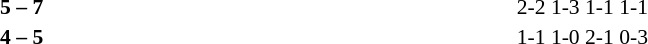<table width=100% cellspacing=1>
<tr>
<th width=20%></th>
<th width=12%></th>
<th width=20%></th>
<th width=33%></th>
<td></td>
</tr>
<tr style=font-size:90%>
<td align=right></td>
<td align=center><strong>5 – 7</strong></td>
<td><strong></strong></td>
<td>2-2 1-3 1-1 1-1</td>
<td></td>
</tr>
<tr style=font-size:90%>
<td align=right></td>
<td align=center><strong>4 – 5</strong></td>
<td><strong></strong></td>
<td>1-1 1-0 2-1 0-3</td>
</tr>
</table>
